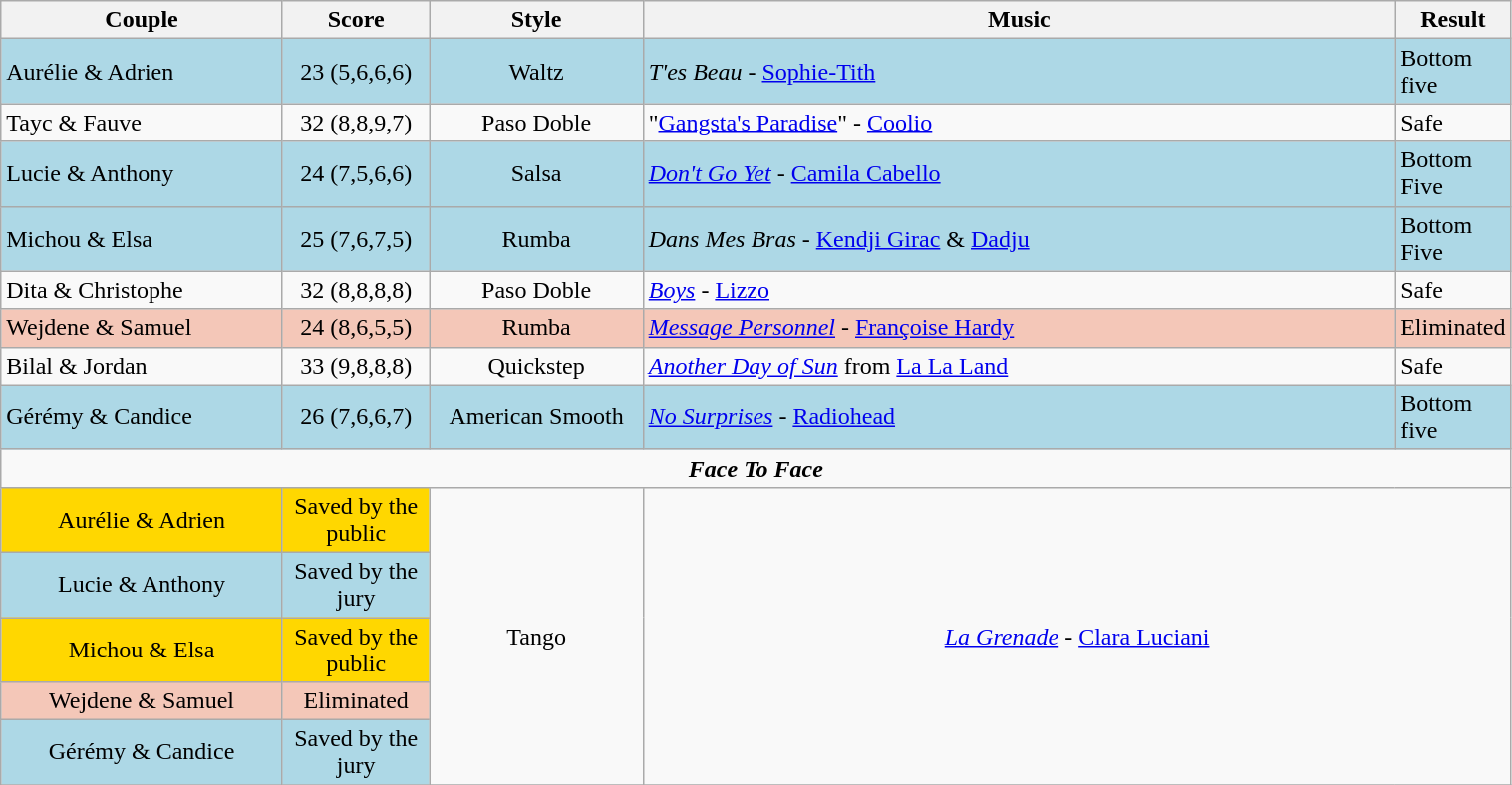<table class="wikitable" style="width:80%; text-align:center;">
<tr>
<th style="width:20%;">Couple</th>
<th style="width:10%;">Score</th>
<th style="width:15%;">Style</th>
<th style="width:60%;">Music</th>
<th style="width:60%;">Result</th>
</tr>
<tr style="background:lightblue;">
<td style="text-align:left;">Aurélie & Adrien</td>
<td>23 (5,6,6,6)</td>
<td>Waltz</td>
<td style="text-align:left;"><em>T'es Beau</em> - <a href='#'>Sophie-Tith</a></td>
<td style="text-align:left;">Bottom five</td>
</tr>
<tr>
<td style="text-align:left;">Tayc & Fauve</td>
<td>32 (8,8,9,7)</td>
<td>Paso Doble</td>
<td style="text-align:left;">"<a href='#'>Gangsta's Paradise</a>" - <a href='#'>Coolio</a></td>
<td style="text-align:left;">Safe</td>
</tr>
<tr style="background:lightblue;">
<td style="text-align:left;">Lucie & Anthony</td>
<td>24 (7,5,6,6)</td>
<td>Salsa</td>
<td style="text-align:left;"><em><a href='#'>Don't Go Yet</a></em> - <a href='#'>Camila Cabello</a></td>
<td style="text-align:left;">Bottom Five</td>
</tr>
<tr style="background:lightblue;">
<td style="text-align:left;">Michou & Elsa</td>
<td>25 (7,6,7,5)</td>
<td>Rumba</td>
<td style="text-align:left;"><em>Dans Mes Bras</em> - <a href='#'>Kendji Girac</a> & <a href='#'>Dadju</a></td>
<td style="text-align:left;">Bottom Five</td>
</tr>
<tr>
<td style="text-align:left;">Dita & Christophe</td>
<td>32 (8,8,8,8)</td>
<td>Paso Doble</td>
<td style="text-align:left;"><em><a href='#'>Boys</a></em> - <a href='#'>Lizzo</a></td>
<td style="text-align:left;">Safe</td>
</tr>
<tr style="background:#f4c7b8;">
<td style="text-align:left;">Wejdene & Samuel</td>
<td>24 (8,6,5,5)</td>
<td>Rumba</td>
<td style="text-align:left;"><em><a href='#'>Message Personnel</a></em> - <a href='#'>Françoise Hardy</a></td>
<td style="text-align:left;">Eliminated</td>
</tr>
<tr>
<td style="text-align:left;">Bilal & Jordan</td>
<td>33 (9,8,8,8)</td>
<td>Quickstep</td>
<td style="text-align:left;"><em><a href='#'>Another Day of Sun</a></em> from <a href='#'>La La Land</a></td>
<td style="text-align:left;">Safe</td>
</tr>
<tr style="background:lightblue;">
<td style="text-align:left;">Gérémy & Candice</td>
<td>26 (7,6,6,7)</td>
<td>American Smooth</td>
<td style="text-align:left;"><em><a href='#'>No Surprises</a></em> - <a href='#'>Radiohead</a></td>
<td style="text-align:left;">Bottom five</td>
</tr>
<tr>
<td colspan=5 style="text-align:center;"><strong><em>Face To Face</em></strong></td>
</tr>
<tr>
<td bgcolor="gold">Aurélie & Adrien</td>
<td bgcolor="gold">Saved by the public</td>
<td rowspan=5>Tango</td>
<td rowspan=5 colspan=2><em><a href='#'>La Grenade</a></em> - <a href='#'>Clara Luciani</a></td>
</tr>
<tr style="background:lightblue;">
<td>Lucie & Anthony</td>
<td>Saved by the jury</td>
</tr>
<tr>
<td bgcolor="gold">Michou & Elsa</td>
<td bgcolor="gold">Saved by the public</td>
</tr>
<tr style="background:#f4c7b8;">
<td>Wejdene & Samuel</td>
<td>Eliminated</td>
</tr>
<tr style="background:lightblue;">
<td>Gérémy & Candice</td>
<td>Saved by the jury</td>
</tr>
<tr>
</tr>
</table>
